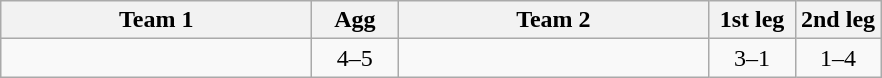<table class="wikitable" style="text-align:center">
<tr>
<th width=200>Team 1</th>
<th width=50>Agg</th>
<th width=200>Team 2</th>
<th width=50>1st leg</th>
<th width=50>2nd leg</th>
</tr>
<tr>
<td align=right></td>
<td>4–5</td>
<td align=left><strong></strong></td>
<td>3–1</td>
<td>1–4</td>
</tr>
</table>
